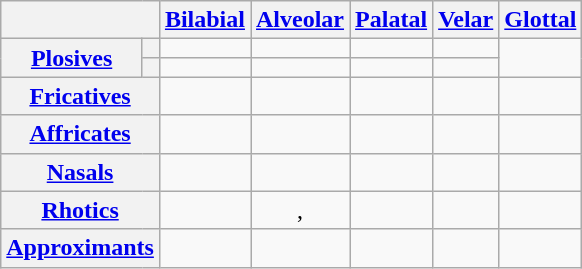<table class="wikitable" style="text-align:center;">
<tr>
<th colspan="2"></th>
<th><a href='#'>Bilabial</a></th>
<th><a href='#'>Alveolar</a></th>
<th><a href='#'>Palatal</a></th>
<th><a href='#'>Velar</a></th>
<th><a href='#'>Glottal</a></th>
</tr>
<tr>
<th rowspan="2"><a href='#'>Plosives</a></th>
<th></th>
<td></td>
<td></td>
<td></td>
<td></td>
<td rowspan="2"></td>
</tr>
<tr>
<th></th>
<td></td>
<td></td>
<td></td>
<td></td>
</tr>
<tr>
<th colspan="2"><a href='#'>Fricatives</a></th>
<td></td>
<td></td>
<td></td>
<td></td>
<td></td>
</tr>
<tr>
<th colspan="2"><a href='#'>Affricates</a></th>
<td></td>
<td></td>
<td></td>
<td></td>
<td></td>
</tr>
<tr>
<th colspan="2"><a href='#'>Nasals</a></th>
<td></td>
<td></td>
<td></td>
<td></td>
<td></td>
</tr>
<tr>
<th colspan="2"><a href='#'>Rhotics</a></th>
<td></td>
<td>, </td>
<td></td>
<td></td>
<td></td>
</tr>
<tr>
<th colspan="2"><a href='#'>Approximants</a></th>
<td></td>
<td></td>
<td></td>
<td></td>
<td></td>
</tr>
</table>
